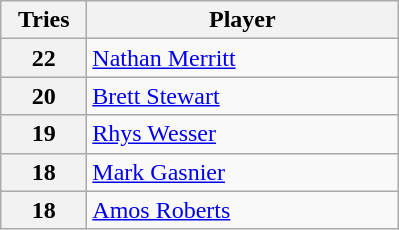<table class="wikitable" style="text-align:left;">
<tr>
<th width=50>Tries</th>
<th width=200>Player</th>
</tr>
<tr>
<th>22</th>
<td> <a href='#'>Nathan Merritt</a></td>
</tr>
<tr>
<th>20</th>
<td> <a href='#'>Brett Stewart</a></td>
</tr>
<tr>
<th>19</th>
<td> <a href='#'>Rhys Wesser</a></td>
</tr>
<tr>
<th>18</th>
<td> <a href='#'>Mark Gasnier</a></td>
</tr>
<tr>
<th>18</th>
<td> <a href='#'>Amos Roberts</a></td>
</tr>
</table>
